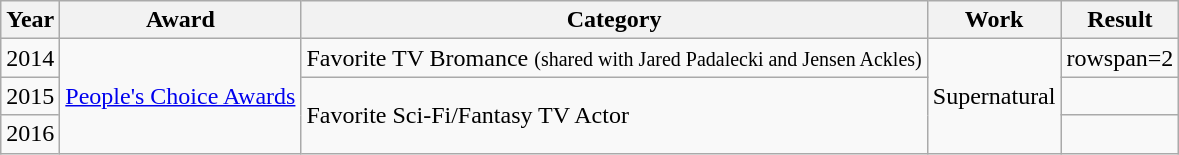<table class="wikitable">
<tr>
<th>Year</th>
<th>Award</th>
<th>Category</th>
<th>Work</th>
<th>Result</th>
</tr>
<tr>
<td>2014</td>
<td rowspan=3><a href='#'>People's Choice Awards</a></td>
<td>Favorite TV Bromance <small>(shared with Jared Padalecki and Jensen Ackles)</small></td>
<td rowspan=3>Supernatural</td>
<td>rowspan=2 </td>
</tr>
<tr>
<td>2015</td>
<td rowspan=2>Favorite Sci-Fi/Fantasy TV Actor</td>
</tr>
<tr>
<td>2016</td>
<td></td>
</tr>
</table>
